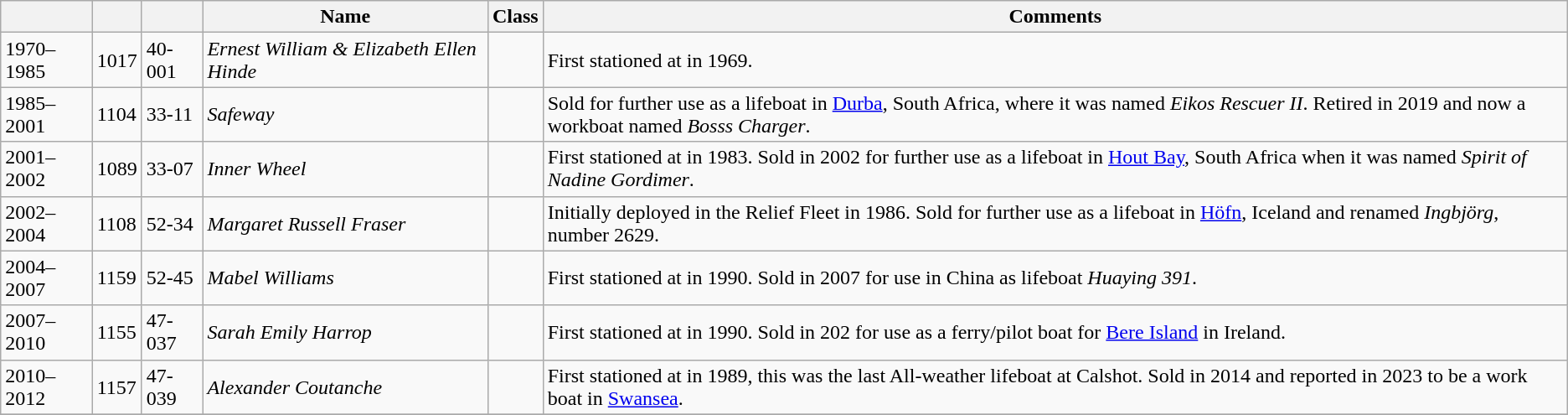<table class="wikitable sortable">
<tr>
<th></th>
<th></th>
<th></th>
<th>Name</th>
<th>Class</th>
<th class=unsortable>Comments</th>
</tr>
<tr>
<td>1970–1985</td>
<td>1017</td>
<td>40-001</td>
<td><em>Ernest William & Elizabeth Ellen Hinde</em></td>
<td></td>
<td>First stationed at  in 1969.</td>
</tr>
<tr>
<td>1985–2001</td>
<td>1104</td>
<td>33-11</td>
<td><em>Safeway</em></td>
<td></td>
<td>Sold for further use as a lifeboat in <a href='#'>Durba</a>, South Africa, where it was named <em>Eikos Rescuer II</em>. Retired in 2019 and now a workboat named <em>Bosss Charger</em>.</td>
</tr>
<tr>
<td>2001–2002</td>
<td>1089</td>
<td>33-07</td>
<td><em>Inner Wheel</em></td>
<td></td>
<td>First stationed at  in 1983. Sold in 2002 for further use as a lifeboat in <a href='#'>Hout Bay</a>, South Africa when it was named <em>Spirit of Nadine Gordimer</em>.</td>
</tr>
<tr>
<td>2002–2004</td>
<td>1108</td>
<td>52-34</td>
<td><em>Margaret Russell Fraser</em></td>
<td></td>
<td>Initially deployed in the Relief Fleet in 1986. Sold for further use as a lifeboat in <a href='#'>Höfn</a>, Iceland and renamed <em>Ingbjörg</em>, number 2629.</td>
</tr>
<tr>
<td>2004–2007</td>
<td>1159</td>
<td>52-45</td>
<td><em>Mabel Williams</em></td>
<td></td>
<td>First stationed at  in 1990. Sold in 2007 for use in China as lifeboat <em>Huaying 391</em>.</td>
</tr>
<tr>
<td>2007–2010</td>
<td>1155</td>
<td>47-037</td>
<td><em>Sarah Emily Harrop</em></td>
<td></td>
<td>First stationed at  in 1990. Sold in 202 for use as a ferry/pilot boat for <a href='#'>Bere Island</a> in Ireland.</td>
</tr>
<tr>
<td>2010–2012</td>
<td>1157</td>
<td>47-039</td>
<td><em>Alexander Coutanche</em></td>
<td></td>
<td>First stationed at  in 1989, this was the last All-weather lifeboat at Calshot. Sold in 2014 and reported in 2023 to be a work boat in <a href='#'>Swansea</a>.</td>
</tr>
<tr>
</tr>
</table>
